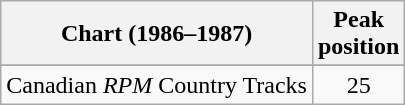<table class="wikitable sortable">
<tr>
<th align="left">Chart (1986–1987)</th>
<th align="center">Peak<br>position</th>
</tr>
<tr>
</tr>
<tr>
<td align="left">Canadian <em>RPM</em> Country Tracks</td>
<td align="center">25</td>
</tr>
</table>
